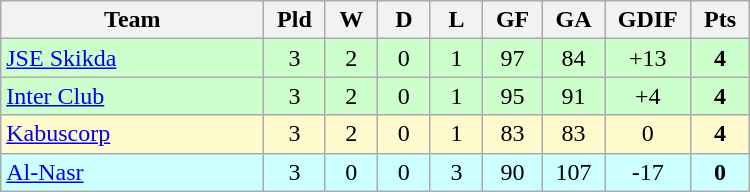<table class=wikitable style="text-align:center" width=500>
<tr>
<th width=25%>Team</th>
<th width=5%>Pld</th>
<th width=5%>W</th>
<th width=5%>D</th>
<th width=5%>L</th>
<th width=5%>GF</th>
<th width=5%>GA</th>
<th width=5%>GDIF</th>
<th width=5%>Pts</th>
</tr>
<tr bgcolor=#ccffcc>
<td align="left"> <a href='#'>JSE Skikda</a></td>
<td>3</td>
<td>2</td>
<td>0</td>
<td>1</td>
<td>97</td>
<td>84</td>
<td>+13</td>
<td><strong>4</strong></td>
</tr>
<tr bgcolor=#ccffcc>
<td align="left"> <a href='#'>Inter Club</a></td>
<td>3</td>
<td>2</td>
<td>0</td>
<td>1</td>
<td>95</td>
<td>91</td>
<td>+4</td>
<td><strong>4</strong></td>
</tr>
<tr bgcolor=#fffacd>
<td align="left"> <a href='#'>Kabuscorp</a></td>
<td>3</td>
<td>2</td>
<td>0</td>
<td>1</td>
<td>83</td>
<td>83</td>
<td>0</td>
<td><strong>4</strong></td>
</tr>
<tr bgcolor=#ccffff>
<td align="left"> <a href='#'>Al-Nasr</a></td>
<td>3</td>
<td>0</td>
<td>0</td>
<td>3</td>
<td>90</td>
<td>107</td>
<td>-17</td>
<td><strong>0</strong></td>
</tr>
</table>
